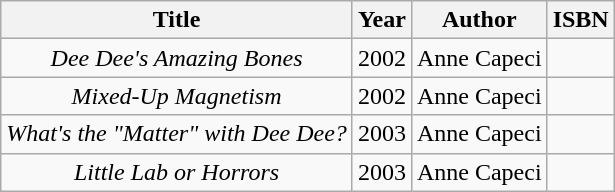<table class="wikitable sortable" style="text-align: center">
<tr>
<th>Title</th>
<th>Year</th>
<th>Author</th>
<th>ISBN</th>
</tr>
<tr>
<td><em>Dee Dee's Amazing Bones</em></td>
<td>2002</td>
<td>Anne Capeci</td>
<td></td>
</tr>
<tr>
<td><em>Mixed-Up Magnetism</em></td>
<td>2002</td>
<td>Anne Capeci</td>
<td></td>
</tr>
<tr>
<td><em>What's the "Matter" with Dee Dee?</em></td>
<td>2003</td>
<td>Anne Capeci</td>
<td></td>
</tr>
<tr>
<td><em>Little Lab or Horrors</em></td>
<td>2003</td>
<td>Anne Capeci</td>
<td></td>
</tr>
</table>
